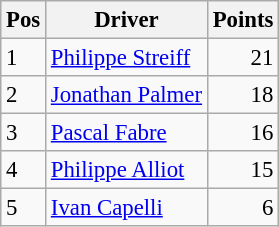<table class="wikitable" style="font-size: 95%;">
<tr>
<th>Pos</th>
<th>Driver</th>
<th>Points</th>
</tr>
<tr>
<td>1</td>
<td> <a href='#'>Philippe Streiff</a></td>
<td align="right">21</td>
</tr>
<tr>
<td>2</td>
<td> <a href='#'>Jonathan Palmer</a></td>
<td align="right">18</td>
</tr>
<tr>
<td>3</td>
<td> <a href='#'>Pascal Fabre</a></td>
<td align="right">16</td>
</tr>
<tr>
<td>4</td>
<td> <a href='#'>Philippe Alliot</a></td>
<td align="right">15</td>
</tr>
<tr>
<td>5</td>
<td> <a href='#'>Ivan Capelli</a></td>
<td align="right">6</td>
</tr>
</table>
